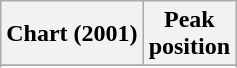<table class="wikitable sortable">
<tr>
<th align="left">Chart (2001)</th>
<th align="center">Peak<br>position</th>
</tr>
<tr>
</tr>
<tr>
</tr>
<tr>
</tr>
<tr>
</tr>
</table>
